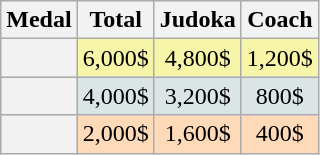<table class=wikitable style="text-align:center;">
<tr>
<th>Medal</th>
<th>Total</th>
<th>Judoka</th>
<th>Coach</th>
</tr>
<tr bgcolor=F7F6A8>
<th></th>
<td>6,000$</td>
<td>4,800$</td>
<td>1,200$</td>
</tr>
<tr bgcolor=DCE5E5>
<th></th>
<td>4,000$</td>
<td>3,200$</td>
<td>800$</td>
</tr>
<tr bgcolor=FFDAB9>
<th></th>
<td>2,000$</td>
<td>1,600$</td>
<td>400$</td>
</tr>
</table>
